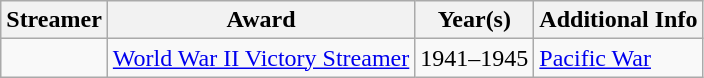<table class=wikitable>
<tr>
<th>Streamer</th>
<th>Award</th>
<th>Year(s)</th>
<th>Additional Info</th>
</tr>
<tr>
<td></td>
<td><a href='#'>World War II Victory Streamer</a></td>
<td>1941–1945</td>
<td><a href='#'>Pacific War</a></td>
</tr>
</table>
